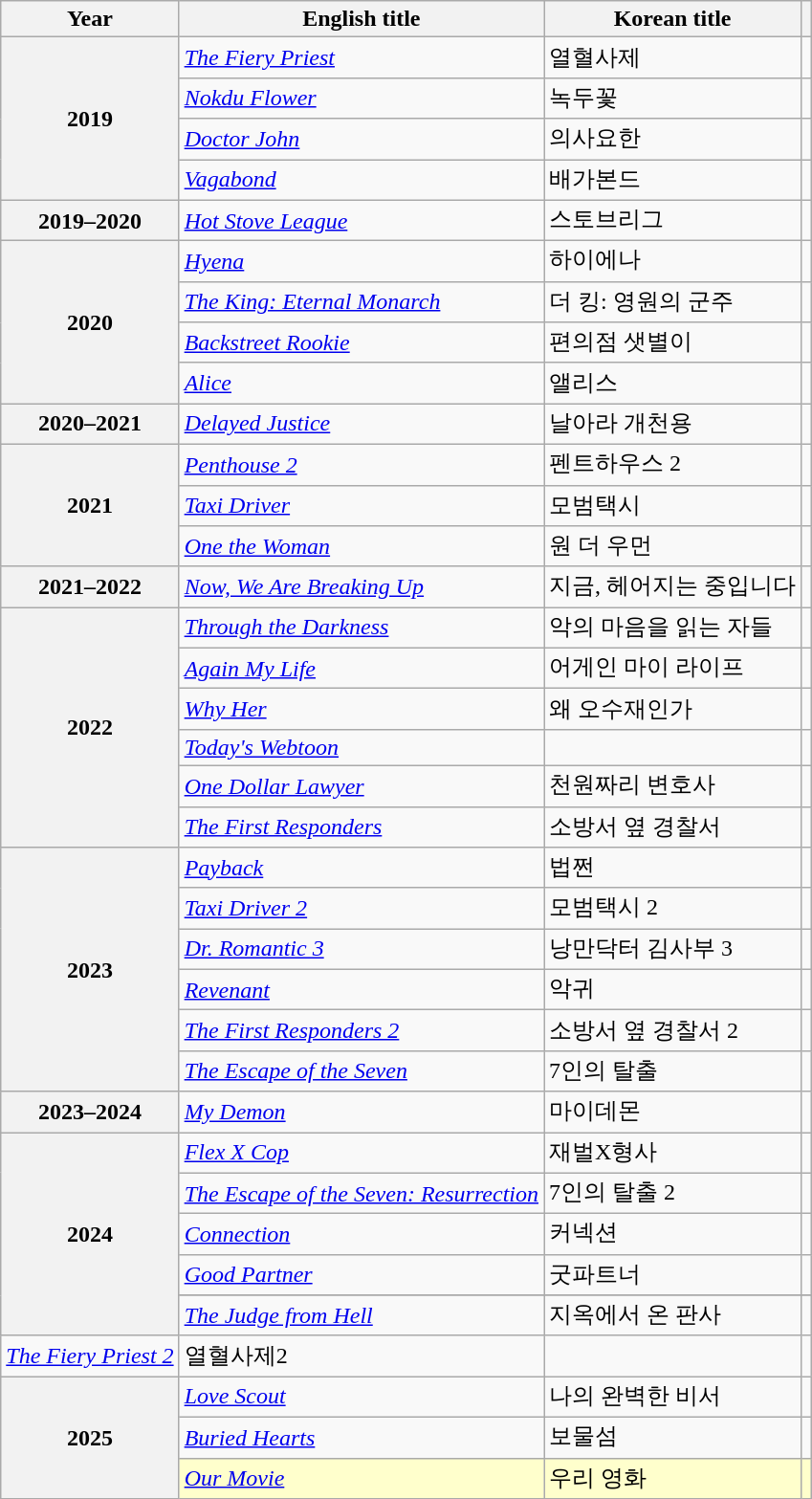<table class="wikitable sortable plainrowheaders">
<tr>
<th scope="col">Year</th>
<th scope="col">English title</th>
<th scope="col">Korean title</th>
<th scope="col" class="unsortable"></th>
</tr>
<tr>
<th scope="row" rowspan="4">2019</th>
<td><em><a href='#'>The Fiery Priest</a></em></td>
<td>열혈사제</td>
<td></td>
</tr>
<tr>
<td><em><a href='#'>Nokdu Flower</a></em></td>
<td>녹두꽃</td>
<td></td>
</tr>
<tr>
<td><em><a href='#'>Doctor John</a></em></td>
<td>의사요한</td>
<td></td>
</tr>
<tr>
<td><em><a href='#'>Vagabond</a></em></td>
<td>배가본드</td>
<td></td>
</tr>
<tr>
<th scope="row">2019–2020</th>
<td><em><a href='#'>Hot Stove League</a></em></td>
<td>스토브리그</td>
<td></td>
</tr>
<tr>
<th scope="row" rowspan="4">2020</th>
<td><em><a href='#'>Hyena</a></em></td>
<td>하이에나</td>
<td></td>
</tr>
<tr>
<td><em><a href='#'>The King: Eternal Monarch</a></em></td>
<td>더 킹: 영원의 군주</td>
<td></td>
</tr>
<tr>
<td><em><a href='#'>Backstreet Rookie</a></em></td>
<td>편의점 샛별이</td>
<td></td>
</tr>
<tr>
<td><em><a href='#'>Alice</a></em></td>
<td>앨리스</td>
<td></td>
</tr>
<tr>
<th scope="row">2020–2021</th>
<td><em><a href='#'>Delayed Justice</a></em></td>
<td>날아라 개천용</td>
<td></td>
</tr>
<tr>
<th scope="row" rowspan="3">2021</th>
<td><em><a href='#'>Penthouse 2</a></em></td>
<td>펜트하우스 2</td>
<td></td>
</tr>
<tr>
<td><em><a href='#'>Taxi Driver</a></em></td>
<td>모범택시</td>
<td></td>
</tr>
<tr>
<td><em><a href='#'>One the Woman</a></em></td>
<td>원 더 우먼</td>
<td></td>
</tr>
<tr>
<th scope="row">2021–2022</th>
<td><em><a href='#'>Now, We Are Breaking Up</a></em></td>
<td>지금, 헤어지는 중입니다</td>
<td></td>
</tr>
<tr>
<th scope="row" rowspan="6">2022</th>
<td><em><a href='#'>Through the Darkness</a></em></td>
<td>악의 마음을 읽는 자들</td>
<td></td>
</tr>
<tr>
<td><em><a href='#'>Again My Life</a></em></td>
<td>어게인 마이 라이프</td>
<td></td>
</tr>
<tr>
<td><em><a href='#'>Why Her</a></em></td>
<td>왜 오수재인가</td>
<td></td>
</tr>
<tr>
<td><em><a href='#'>Today's Webtoon</a></em></td>
<td></td>
<td></td>
</tr>
<tr>
<td><em><a href='#'>One Dollar Lawyer</a></em></td>
<td>천원짜리 변호사</td>
<td></td>
</tr>
<tr>
<td><em><a href='#'>The First Responders</a></em></td>
<td>소방서 옆 경찰서</td>
<td></td>
</tr>
<tr>
<th scope="row" rowspan="6">2023</th>
<td><em><a href='#'>Payback</a></em></td>
<td>법쩐</td>
<td></td>
</tr>
<tr>
<td><em><a href='#'>Taxi Driver 2</a></em></td>
<td>모범택시 2</td>
<td></td>
</tr>
<tr>
<td><em><a href='#'>Dr. Romantic 3</a></em></td>
<td>낭만닥터 김사부 3</td>
<td></td>
</tr>
<tr>
<td><em><a href='#'>Revenant</a></em></td>
<td>악귀</td>
<td></td>
</tr>
<tr>
<td><em><a href='#'>The First Responders 2</a></em></td>
<td>소방서 옆 경찰서 2</td>
<td></td>
</tr>
<tr>
<td><em><a href='#'>The Escape of the Seven</a></em></td>
<td>7인의 탈출</td>
<td></td>
</tr>
<tr>
<th scope="row">2023–2024</th>
<td><em><a href='#'>My Demon</a></em></td>
<td>마이데몬</td>
<td></td>
</tr>
<tr>
<th scope="row" rowspan="6">2024</th>
<td><em><a href='#'>Flex X Cop</a></em></td>
<td>재벌X형사</td>
<td></td>
</tr>
<tr>
<td><em><a href='#'>The Escape of the Seven: Resurrection</a></em></td>
<td>7인의 탈출 2</td>
<td></td>
</tr>
<tr>
<td><em><a href='#'>Connection</a></em></td>
<td>커넥션</td>
<td></td>
</tr>
<tr>
<td><em><a href='#'>Good Partner</a></em></td>
<td>굿파트너</td>
<td></td>
</tr>
<tr>
</tr>
<tr>
<td><em><a href='#'>The Judge from Hell</a></em></td>
<td>지옥에서 온 판사</td>
<td></td>
</tr>
<tr>
<td><em><a href='#'>The Fiery Priest 2</a></em></td>
<td>열혈사제2</td>
<td></td>
</tr>
<tr>
<th scope="row" rowspan="3">2025</th>
<td><em><a href='#'>Love Scout</a></em></td>
<td>나의 완벽한 비서</td>
<td></td>
</tr>
<tr>
<td><em><a href='#'>Buried Hearts</a></em></td>
<td>보물섬</td>
<td></td>
</tr>
<tr bgcolor="#FFFFCC">
<td><em><a href='#'>Our Movie</a></em></td>
<td>우리 영화</td>
<td></td>
</tr>
</table>
